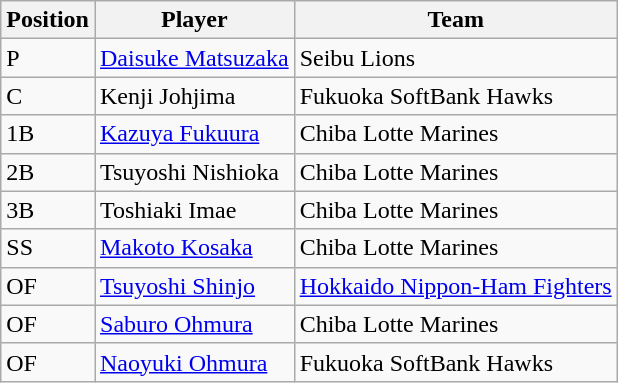<table class="wikitable">
<tr>
<th>Position</th>
<th>Player</th>
<th>Team</th>
</tr>
<tr>
<td>P</td>
<td><a href='#'>Daisuke Matsuzaka</a></td>
<td>Seibu Lions</td>
</tr>
<tr>
<td>C</td>
<td>Kenji Johjima</td>
<td>Fukuoka SoftBank Hawks</td>
</tr>
<tr>
<td>1B</td>
<td><a href='#'>Kazuya Fukuura</a></td>
<td>Chiba Lotte Marines</td>
</tr>
<tr>
<td>2B</td>
<td>Tsuyoshi Nishioka</td>
<td>Chiba Lotte Marines</td>
</tr>
<tr>
<td>3B</td>
<td>Toshiaki Imae</td>
<td>Chiba Lotte Marines</td>
</tr>
<tr>
<td>SS</td>
<td><a href='#'>Makoto Kosaka</a></td>
<td>Chiba Lotte Marines</td>
</tr>
<tr>
<td>OF</td>
<td><a href='#'>Tsuyoshi Shinjo</a></td>
<td><a href='#'>Hokkaido Nippon-Ham Fighters</a></td>
</tr>
<tr>
<td>OF</td>
<td><a href='#'>Saburo Ohmura</a></td>
<td>Chiba Lotte Marines</td>
</tr>
<tr>
<td>OF</td>
<td><a href='#'>Naoyuki Ohmura</a></td>
<td>Fukuoka SoftBank Hawks</td>
</tr>
</table>
